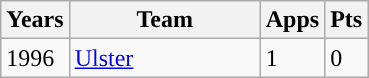<table class="wikitable" style="text-align:left;">
<tr>
<th>Years</th>
<th width=120px>Team</th>
<th>Apps</th>
<th>Pts</th>
</tr>
<tr>
<td>1996</td>
<td><a href='#'>Ulster</a></td>
<td>1</td>
<td>0</td>
</tr>
</table>
